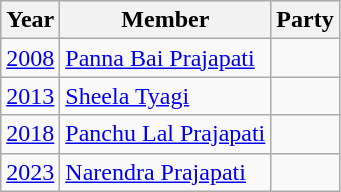<table class="wikitable sortable">
<tr>
<th>Year</th>
<th>Member</th>
<th colspan=2>Party</th>
</tr>
<tr>
<td><a href='#'>2008</a></td>
<td><a href='#'>Panna Bai Prajapati</a></td>
<td></td>
</tr>
<tr>
<td><a href='#'>2013</a></td>
<td><a href='#'>Sheela Tyagi</a></td>
<td></td>
</tr>
<tr>
<td><a href='#'>2018</a></td>
<td><a href='#'>Panchu Lal Prajapati</a></td>
<td></td>
</tr>
<tr>
<td><a href='#'>2023</a></td>
<td><a href='#'>Narendra Prajapati</a></td>
</tr>
</table>
